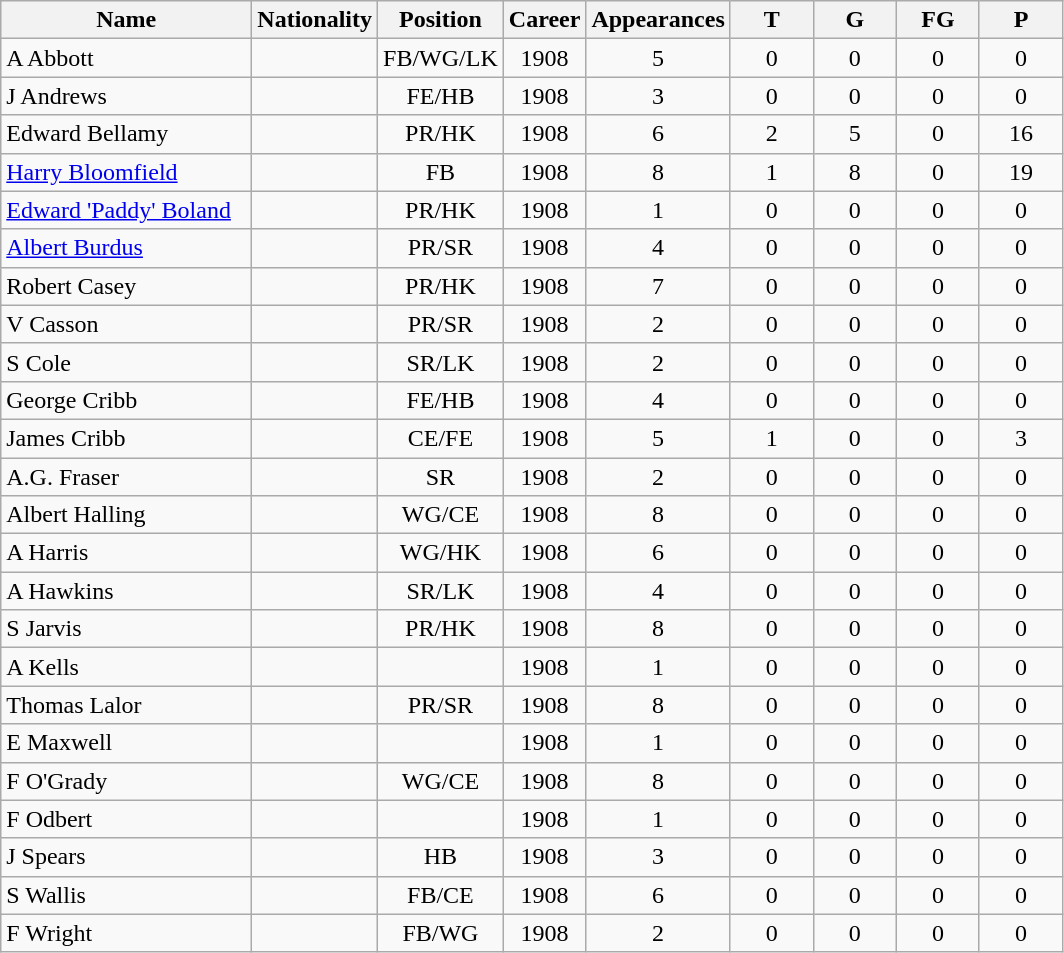<table class="wikitable sortable" style="text-align: center;">
<tr>
<th style="width:10em">Name</th>
<th>Nationality</th>
<th>Position</th>
<th>Career</th>
<th>Appearances</th>
<th style="width:3em">T</th>
<th style="width:3em">G</th>
<th style="width:3em">FG</th>
<th style="width:3em">P</th>
</tr>
<tr>
<td align="left">A Abbott</td>
<td></td>
<td>FB/WG/LK</td>
<td>1908</td>
<td>5</td>
<td>0</td>
<td>0</td>
<td>0</td>
<td>0</td>
</tr>
<tr>
<td align="left">J Andrews</td>
<td></td>
<td>FE/HB</td>
<td>1908</td>
<td>3</td>
<td>0</td>
<td>0</td>
<td>0</td>
<td>0</td>
</tr>
<tr>
<td align="left">Edward Bellamy</td>
<td></td>
<td>PR/HK</td>
<td>1908</td>
<td>6</td>
<td>2</td>
<td>5</td>
<td>0</td>
<td>16</td>
</tr>
<tr>
<td align="left"><a href='#'>Harry Bloomfield</a></td>
<td></td>
<td>FB</td>
<td>1908</td>
<td>8</td>
<td>1</td>
<td>8</td>
<td>0</td>
<td>19</td>
</tr>
<tr>
<td align="left"><a href='#'>Edward 'Paddy' Boland</a></td>
<td></td>
<td>PR/HK</td>
<td>1908</td>
<td>1</td>
<td>0</td>
<td>0</td>
<td>0</td>
<td>0</td>
</tr>
<tr>
<td align="left"><a href='#'>Albert Burdus</a></td>
<td></td>
<td>PR/SR</td>
<td>1908</td>
<td>4</td>
<td>0</td>
<td>0</td>
<td>0</td>
<td>0</td>
</tr>
<tr>
<td align="left">Robert Casey</td>
<td></td>
<td>PR/HK</td>
<td>1908</td>
<td>7</td>
<td>0</td>
<td>0</td>
<td>0</td>
<td>0</td>
</tr>
<tr>
<td align="left">V Casson</td>
<td></td>
<td>PR/SR</td>
<td>1908</td>
<td>2</td>
<td>0</td>
<td>0</td>
<td>0</td>
<td>0</td>
</tr>
<tr>
<td align="left">S Cole</td>
<td></td>
<td>SR/LK</td>
<td>1908</td>
<td>2</td>
<td>0</td>
<td>0</td>
<td>0</td>
<td>0</td>
</tr>
<tr>
<td align="left">George Cribb</td>
<td></td>
<td>FE/HB</td>
<td>1908</td>
<td>4</td>
<td>0</td>
<td>0</td>
<td>0</td>
<td>0</td>
</tr>
<tr>
<td align="left">James Cribb</td>
<td></td>
<td>CE/FE</td>
<td>1908</td>
<td>5</td>
<td>1</td>
<td>0</td>
<td>0</td>
<td>3</td>
</tr>
<tr>
<td align="left">A.G. Fraser</td>
<td></td>
<td>SR</td>
<td>1908</td>
<td>2</td>
<td>0</td>
<td>0</td>
<td>0</td>
<td>0</td>
</tr>
<tr>
<td align="left">Albert Halling</td>
<td></td>
<td>WG/CE</td>
<td>1908</td>
<td>8</td>
<td>0</td>
<td>0</td>
<td>0</td>
<td>0</td>
</tr>
<tr>
<td align="left">A Harris</td>
<td></td>
<td>WG/HK</td>
<td>1908</td>
<td>6</td>
<td>0</td>
<td>0</td>
<td>0</td>
<td>0</td>
</tr>
<tr>
<td align="left">A Hawkins</td>
<td></td>
<td>SR/LK</td>
<td>1908</td>
<td>4</td>
<td>0</td>
<td>0</td>
<td>0</td>
<td>0</td>
</tr>
<tr>
<td align="left">S Jarvis</td>
<td></td>
<td>PR/HK</td>
<td>1908</td>
<td>8</td>
<td>0</td>
<td>0</td>
<td>0</td>
<td>0</td>
</tr>
<tr>
<td align="left">A Kells</td>
<td></td>
<td></td>
<td>1908</td>
<td>1</td>
<td>0</td>
<td>0</td>
<td>0</td>
<td>0</td>
</tr>
<tr>
<td align="left">Thomas Lalor</td>
<td></td>
<td>PR/SR</td>
<td>1908</td>
<td>8</td>
<td>0</td>
<td>0</td>
<td>0</td>
<td>0</td>
</tr>
<tr>
<td align="left">E Maxwell</td>
<td></td>
<td></td>
<td>1908</td>
<td>1</td>
<td>0</td>
<td>0</td>
<td>0</td>
<td>0</td>
</tr>
<tr>
<td align="left">F O'Grady</td>
<td></td>
<td>WG/CE</td>
<td>1908</td>
<td>8</td>
<td>0</td>
<td>0</td>
<td>0</td>
<td>0</td>
</tr>
<tr>
<td align="left">F Odbert</td>
<td></td>
<td></td>
<td>1908</td>
<td>1</td>
<td>0</td>
<td>0</td>
<td>0</td>
<td>0</td>
</tr>
<tr>
<td align="left">J Spears</td>
<td></td>
<td>HB</td>
<td>1908</td>
<td>3</td>
<td>0</td>
<td>0</td>
<td>0</td>
<td>0</td>
</tr>
<tr>
<td align="left">S Wallis</td>
<td></td>
<td>FB/CE</td>
<td>1908</td>
<td>6</td>
<td>0</td>
<td>0</td>
<td>0</td>
<td>0</td>
</tr>
<tr>
<td align="left">F Wright</td>
<td></td>
<td>FB/WG</td>
<td>1908</td>
<td>2</td>
<td>0</td>
<td>0</td>
<td>0</td>
<td>0</td>
</tr>
</table>
